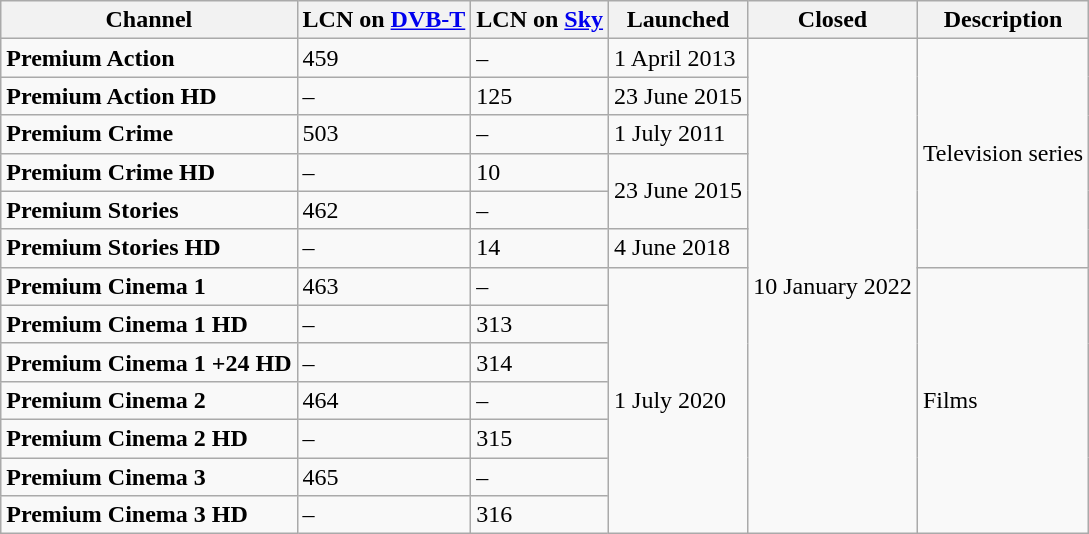<table class="wikitable" ; text-align:center">
<tr>
<th>Channel</th>
<th>LCN on <a href='#'>DVB-T</a></th>
<th>LCN on <a href='#'>Sky</a></th>
<th>Launched</th>
<th>Closed</th>
<th>Description</th>
</tr>
<tr>
<td><strong>Premium Action</strong></td>
<td>459</td>
<td>–</td>
<td>1 April 2013</td>
<td rowspan="13">10 January 2022</td>
<td rowspan="6">Television series</td>
</tr>
<tr>
<td><strong>Premium Action HD</strong></td>
<td>–</td>
<td>125</td>
<td>23 June 2015</td>
</tr>
<tr>
<td><strong>Premium Crime</strong></td>
<td>503</td>
<td>–</td>
<td>1 July 2011</td>
</tr>
<tr>
<td><strong>Premium Crime HD</strong></td>
<td>–</td>
<td>10</td>
<td rowspan="2">23 June 2015</td>
</tr>
<tr>
<td><strong>Premium Stories</strong></td>
<td>462</td>
<td>–</td>
</tr>
<tr>
<td><strong>Premium Stories HD</strong></td>
<td>–</td>
<td>14</td>
<td>4 June 2018</td>
</tr>
<tr>
<td><strong>Premium Cinema 1</strong></td>
<td>463</td>
<td>–</td>
<td rowspan="7">1 July 2020</td>
<td rowspan="7">Films</td>
</tr>
<tr>
<td><strong>Premium Cinema 1 HD</strong></td>
<td>–</td>
<td>313</td>
</tr>
<tr>
<td><strong>Premium Cinema 1 +24 HD</strong></td>
<td>–</td>
<td>314</td>
</tr>
<tr>
<td><strong>Premium Cinema 2</strong></td>
<td>464</td>
<td>–</td>
</tr>
<tr>
<td><strong>Premium Cinema 2 HD</strong></td>
<td>–</td>
<td>315</td>
</tr>
<tr>
<td><strong>Premium Cinema 3</strong></td>
<td>465</td>
<td>–</td>
</tr>
<tr>
<td><strong>Premium Cinema 3 HD</strong></td>
<td>–</td>
<td>316</td>
</tr>
</table>
